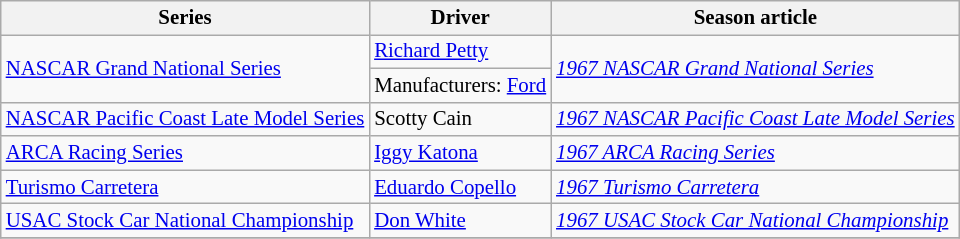<table class="wikitable" style="font-size: 87%;">
<tr>
<th>Series</th>
<th>Driver</th>
<th>Season article</th>
</tr>
<tr>
<td rowspan=2><a href='#'>NASCAR Grand National Series</a></td>
<td> <a href='#'>Richard Petty</a></td>
<td rowspan=2><em><a href='#'>1967 NASCAR Grand National Series</a></em></td>
</tr>
<tr>
<td>Manufacturers:  <a href='#'>Ford</a></td>
</tr>
<tr>
<td><a href='#'>NASCAR Pacific Coast Late Model Series</a></td>
<td> Scotty Cain</td>
<td><em><a href='#'>1967 NASCAR Pacific Coast Late Model Series</a></em></td>
</tr>
<tr>
<td><a href='#'>ARCA Racing Series</a></td>
<td> <a href='#'>Iggy Katona</a></td>
<td><em><a href='#'>1967 ARCA Racing Series</a></em></td>
</tr>
<tr>
<td><a href='#'>Turismo Carretera</a></td>
<td> <a href='#'>Eduardo Copello</a></td>
<td><em><a href='#'>1967 Turismo Carretera</a></em></td>
</tr>
<tr>
<td><a href='#'>USAC Stock Car National Championship</a></td>
<td> <a href='#'>Don White</a></td>
<td><em><a href='#'>1967 USAC Stock Car National Championship</a></em></td>
</tr>
<tr>
</tr>
</table>
